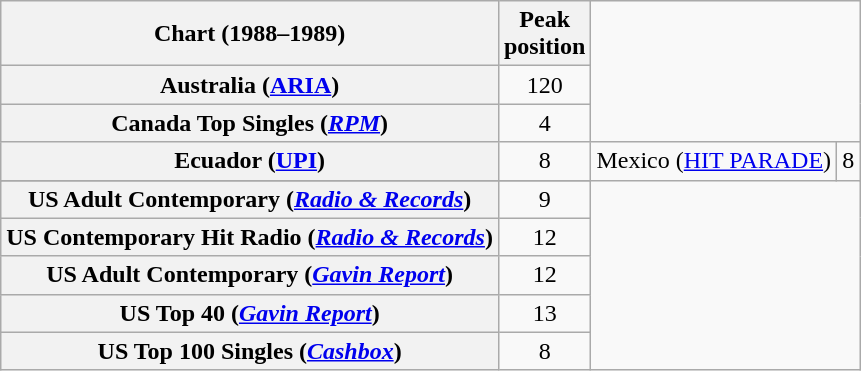<table class="wikitable sortable plainrowheaders" style="text-align:center">
<tr>
<th scope="col">Chart (1988–1989)</th>
<th scope="col">Peak<br>position</th>
</tr>
<tr>
<th scope="row">Australia (<a href='#'>ARIA</a>)</th>
<td>120</td>
</tr>
<tr>
<th scope="row">Canada Top Singles (<em><a href='#'>RPM</a></em>)</th>
<td>4</td>
</tr>
<tr>
<th scope="row">Ecuador (<a href='#'>UPI</a>)</th>
<td align="center">8</td>
<td>Mexico (<a href='#'>HIT PARADE</a>)</td>
<td align="center">8</td>
</tr>
<tr>
</tr>
<tr>
</tr>
<tr>
</tr>
<tr>
<th scope="row">US Adult Contemporary (<em><a href='#'>Radio & Records</a></em>)</th>
<td align="center">9</td>
</tr>
<tr>
<th scope="row">US Contemporary Hit Radio (<em><a href='#'>Radio & Records</a></em>)</th>
<td align="center">12</td>
</tr>
<tr>
<th scope="row">US Adult Contemporary (<em><a href='#'>Gavin Report</a></em>)</th>
<td align="center">12</td>
</tr>
<tr>
<th scope="row">US Top 40 (<em><a href='#'>Gavin Report</a></em>)</th>
<td align="center">13</td>
</tr>
<tr>
<th scope="row">US Top 100 Singles (<em><a href='#'>Cashbox</a></em>)</th>
<td align="center">8</td>
</tr>
</table>
